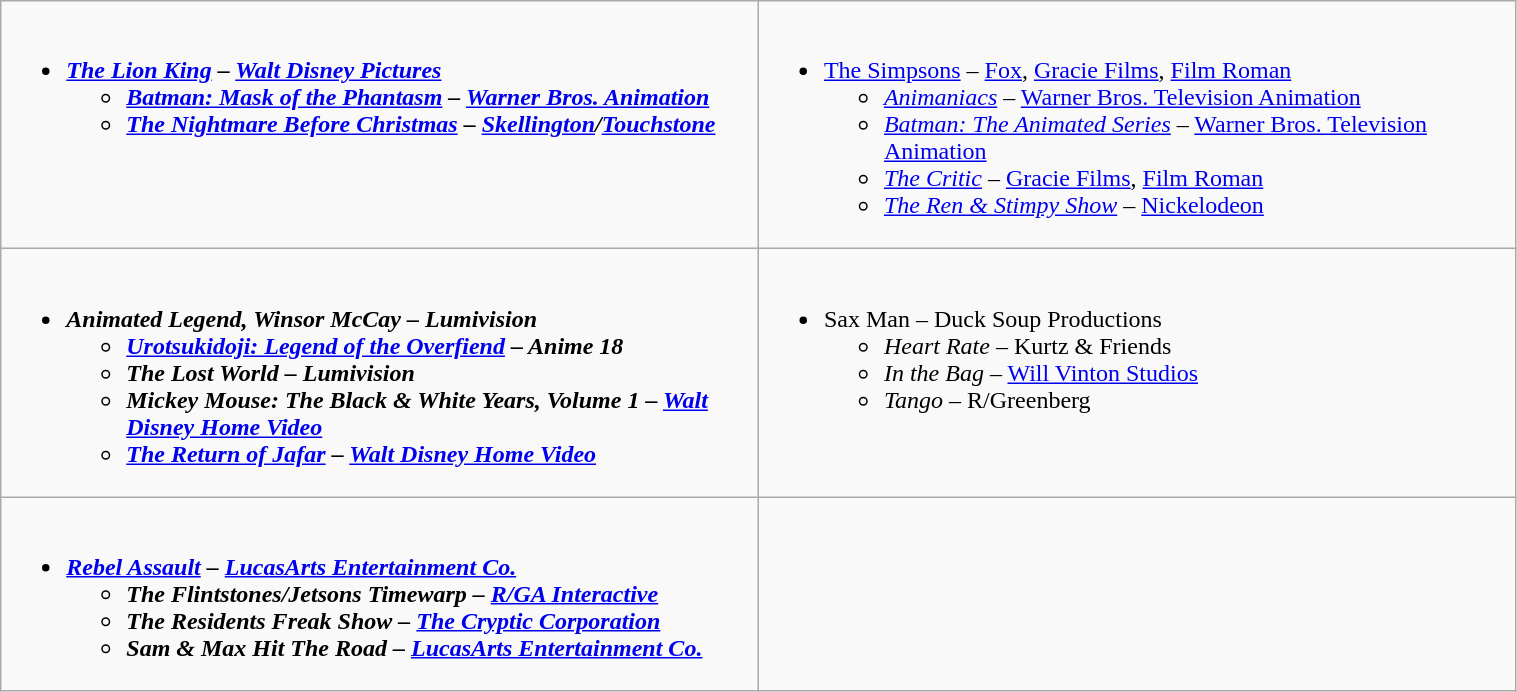<table class=wikitable width=80%>
<tr>
<td valign="top" width="30%"><br><ul><li><strong><em><a href='#'>The Lion King</a><em> – <a href='#'>Walt Disney Pictures</a><strong><ul><li></em><a href='#'>Batman: Mask of the Phantasm</a><em> – <a href='#'>Warner Bros. Animation</a></li><li></em><a href='#'>The Nightmare Before Christmas</a><em> – <a href='#'>Skellington</a>/<a href='#'>Touchstone</a></li></ul></li></ul></td>
<td valign="top" width="30%"><br><ul><li></em></strong><a href='#'>The Simpsons</a></em> – <a href='#'>Fox</a>, <a href='#'>Gracie Films</a>, <a href='#'>Film Roman</a></strong><ul><li><em><a href='#'>Animaniacs</a></em> – <a href='#'>Warner Bros. Television Animation</a></li><li><em><a href='#'>Batman: The Animated Series</a></em> – <a href='#'>Warner Bros. Television Animation</a></li><li><em><a href='#'>The Critic</a></em> – <a href='#'>Gracie Films</a>, <a href='#'>Film Roman</a></li><li><em><a href='#'>The Ren & Stimpy Show</a></em> – <a href='#'>Nickelodeon</a></li></ul></li></ul></td>
</tr>
<tr>
<td valign="top" width="30%"><br><ul><li><strong><em>Animated Legend, Winsor McCay<em> – Lumivision<strong><ul><li></em><a href='#'>Urotsukidoji: Legend of the Overfiend</a><em> – Anime 18</li><li></em>The Lost World<em> – Lumivision</li><li></em>Mickey Mouse: The Black & White Years, Volume 1<em> – <a href='#'>Walt Disney Home Video</a></li><li></em><a href='#'>The Return of Jafar</a><em> – <a href='#'>Walt Disney Home Video</a></li></ul></li></ul></td>
<td valign="top" width="30%"><br><ul><li></em></strong>Sax Man</em> – Duck Soup Productions</strong><ul><li><em>Heart Rate</em> – Kurtz & Friends</li><li><em>In the Bag</em> – <a href='#'>Will Vinton Studios</a></li><li><em>Tango</em> – R/Greenberg</li></ul></li></ul></td>
</tr>
<tr>
<td valign="top" width="30%"><br><ul><li><strong><em><a href='#'>Rebel Assault</a><em> – <a href='#'>LucasArts Entertainment Co.</a><strong><ul><li></em>The Flintstones/Jetsons Timewarp<em> – <a href='#'>R/GA Interactive</a></li><li></em>The Residents Freak Show<em> – <a href='#'>The Cryptic Corporation</a></li><li></em>Sam & Max Hit The Road<em> – <a href='#'>LucasArts Entertainment Co.</a></li></ul></li></ul></td>
</tr>
</table>
